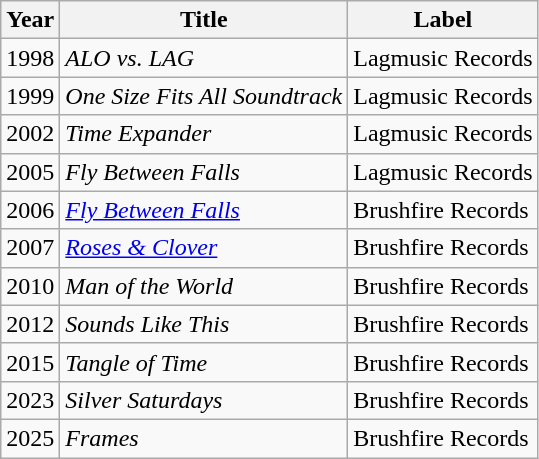<table class="wikitable">
<tr>
<th rowspan="1">Year</th>
<th rowspan="1">Title</th>
<th rowspan="1">Label</th>
</tr>
<tr>
<td align="center">1998</td>
<td align="left"><em>ALO vs. LAG</em></td>
<td align="left">Lagmusic Records</td>
</tr>
<tr>
<td align="center">1999</td>
<td align="left"><em>One Size Fits All Soundtrack</em></td>
<td align="left">Lagmusic Records</td>
</tr>
<tr>
<td align="center">2002</td>
<td align="left"><em>Time Expander</em></td>
<td align="left">Lagmusic Records</td>
</tr>
<tr>
<td align="center">2005</td>
<td align="left"><em>Fly Between Falls</em></td>
<td align="left">Lagmusic Records</td>
</tr>
<tr>
<td align="center">2006</td>
<td align="left"><em><a href='#'>Fly Between Falls</a></em></td>
<td align="left">Brushfire Records</td>
</tr>
<tr>
<td align="center">2007</td>
<td align="left"><em><a href='#'>Roses & Clover</a></em></td>
<td align="left">Brushfire Records</td>
</tr>
<tr>
<td align="center">2010</td>
<td align="left"><em>Man of the World</em></td>
<td align="left">Brushfire Records</td>
</tr>
<tr>
<td align="center">2012</td>
<td align="left"><em>Sounds Like This</em></td>
<td align="left">Brushfire Records</td>
</tr>
<tr>
<td align="center">2015</td>
<td align="left"><em>Tangle of Time</em></td>
<td align="left">Brushfire Records</td>
</tr>
<tr>
<td align="center">2023</td>
<td align="left"><em>Silver Saturdays</em></td>
<td align="left">Brushfire Records</td>
</tr>
<tr>
<td>2025</td>
<td><em>Frames</em></td>
<td>Brushfire Records</td>
</tr>
</table>
